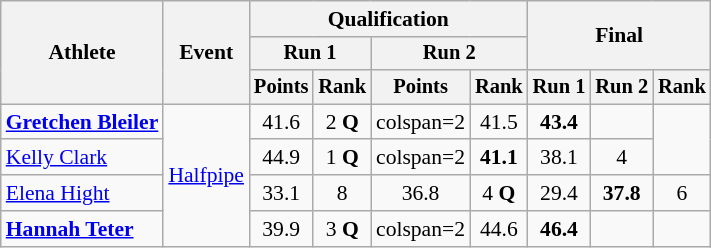<table class=wikitable style=font-size:90%;text-align:center>
<tr>
<th rowspan=3>Athlete</th>
<th rowspan=3>Event</th>
<th colspan=4>Qualification</th>
<th rowspan=2 colspan=3>Final</th>
</tr>
<tr style=font-size:95%>
<th colspan=2>Run 1</th>
<th colspan=2>Run 2</th>
</tr>
<tr style=font-size:95%>
<th>Points</th>
<th>Rank</th>
<th>Points</th>
<th>Rank</th>
<th>Run 1</th>
<th>Run 2</th>
<th>Rank</th>
</tr>
<tr>
<td align=left><strong><a href='#'>Gretchen Bleiler</a></strong></td>
<td align=left rowspan=4><a href='#'>Halfpipe</a></td>
<td>41.6</td>
<td>2 <strong>Q</strong></td>
<td>colspan=2 </td>
<td>41.5</td>
<td><strong>43.4</strong></td>
<td></td>
</tr>
<tr>
<td align=left><a href='#'>Kelly Clark</a></td>
<td>44.9</td>
<td>1 <strong>Q</strong></td>
<td>colspan=2 </td>
<td><strong>41.1</strong></td>
<td>38.1</td>
<td>4</td>
</tr>
<tr>
<td align=left><a href='#'>Elena Hight</a></td>
<td>33.1</td>
<td>8</td>
<td>36.8</td>
<td>4 <strong>Q</strong></td>
<td>29.4</td>
<td><strong>37.8</strong></td>
<td>6</td>
</tr>
<tr>
<td align=left><strong><a href='#'>Hannah Teter</a></strong></td>
<td>39.9</td>
<td>3 <strong>Q</strong></td>
<td>colspan=2 </td>
<td>44.6</td>
<td><strong>46.4</strong></td>
<td></td>
</tr>
</table>
